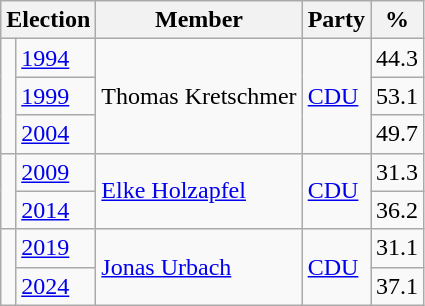<table class=wikitable>
<tr>
<th colspan=2>Election</th>
<th>Member</th>
<th>Party</th>
<th>%</th>
</tr>
<tr>
<td rowspan=3 bgcolor=></td>
<td><a href='#'>1994</a></td>
<td rowspan=3>Thomas Kretschmer</td>
<td rowspan=3><a href='#'>CDU</a></td>
<td align=right>44.3</td>
</tr>
<tr>
<td><a href='#'>1999</a></td>
<td align=right>53.1</td>
</tr>
<tr>
<td><a href='#'>2004</a></td>
<td align=right>49.7</td>
</tr>
<tr>
<td rowspan=2 bgcolor=></td>
<td><a href='#'>2009</a></td>
<td rowspan=2><a href='#'>Elke Holzapfel</a></td>
<td rowspan=2><a href='#'>CDU</a></td>
<td align=right>31.3</td>
</tr>
<tr>
<td><a href='#'>2014</a></td>
<td align=right>36.2</td>
</tr>
<tr>
<td rowspan=2 bgcolor=></td>
<td><a href='#'>2019</a></td>
<td rowspan=2><a href='#'>Jonas Urbach</a></td>
<td rowspan=2><a href='#'>CDU</a></td>
<td align=right>31.1</td>
</tr>
<tr>
<td><a href='#'>2024</a></td>
<td align=right>37.1</td>
</tr>
</table>
